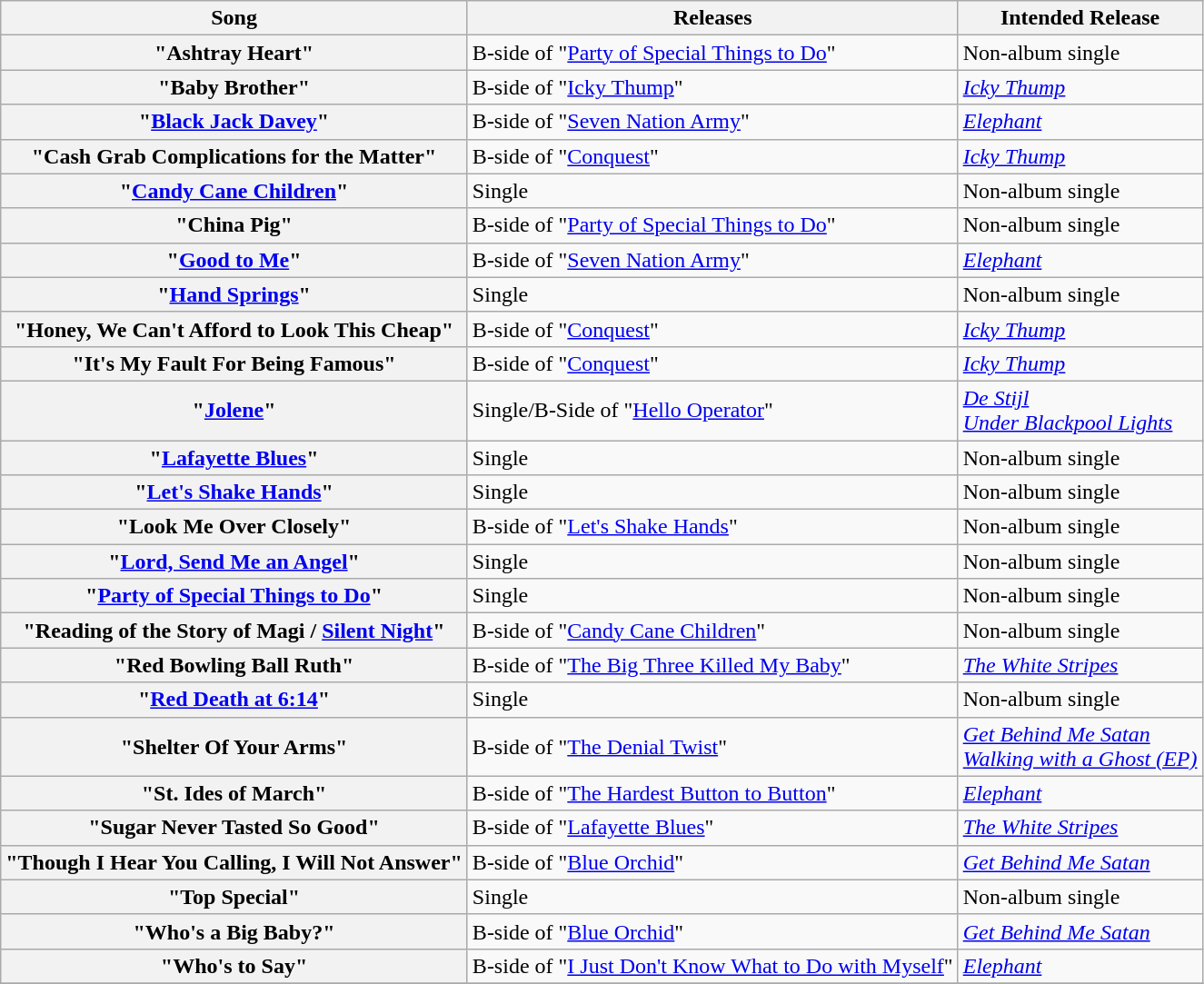<table class="wikitable sortable plainrowheaders">
<tr>
<th scope="col">Song</th>
<th scope="col">Releases</th>
<th scope="col">Intended Release</th>
</tr>
<tr>
<th scope="row">"Ashtray Heart"</th>
<td>B-side of "<a href='#'>Party of Special Things to Do</a>"</td>
<td>Non-album single</td>
</tr>
<tr>
<th scope="row">"Baby Brother"</th>
<td>B-side of "<a href='#'>Icky Thump</a>"</td>
<td><em><a href='#'>Icky Thump</a></em></td>
</tr>
<tr>
<th scope="row">"<a href='#'>Black Jack Davey</a>"</th>
<td>B-side of "<a href='#'>Seven Nation Army</a>"</td>
<td><em><a href='#'>Elephant</a></em></td>
</tr>
<tr>
<th scope="row">"Cash Grab Complications for the Matter"</th>
<td>B-side of "<a href='#'>Conquest</a>"</td>
<td><em><a href='#'>Icky Thump</a></em></td>
</tr>
<tr>
<th scope="row">"<a href='#'>Candy Cane Children</a>"</th>
<td>Single</td>
<td>Non-album single</td>
</tr>
<tr>
<th scope="row">"China Pig"</th>
<td>B-side of "<a href='#'>Party of Special Things to Do</a>"</td>
<td>Non-album single</td>
</tr>
<tr>
<th scope="row">"<a href='#'>Good to Me</a>"</th>
<td>B-side of "<a href='#'>Seven Nation Army</a>"</td>
<td><em><a href='#'>Elephant</a></em></td>
</tr>
<tr>
<th scope="row">"<a href='#'>Hand Springs</a>"</th>
<td>Single</td>
<td>Non-album single</td>
</tr>
<tr>
<th scope="row">"Honey, We Can't Afford to Look This Cheap"</th>
<td>B-side of "<a href='#'>Conquest</a>"</td>
<td><em><a href='#'>Icky Thump</a></em></td>
</tr>
<tr>
<th scope="row">"It's My Fault For Being Famous"</th>
<td>B-side of "<a href='#'>Conquest</a>"</td>
<td><em><a href='#'>Icky Thump</a></em></td>
</tr>
<tr>
<th scope="row">"<a href='#'>Jolene</a>"</th>
<td>Single/B-Side of "<a href='#'>Hello Operator</a>"</td>
<td><em><a href='#'>De Stijl</a></em><br><em><a href='#'>Under Blackpool Lights</a></em></td>
</tr>
<tr>
<th scope="row">"<a href='#'>Lafayette Blues</a>"</th>
<td>Single</td>
<td>Non-album single</td>
</tr>
<tr>
<th scope="row">"<a href='#'>Let's Shake Hands</a>"</th>
<td>Single</td>
<td>Non-album single</td>
</tr>
<tr>
<th scope="row">"Look Me Over Closely"</th>
<td>B-side of "<a href='#'>Let's Shake Hands</a>"</td>
<td>Non-album single</td>
</tr>
<tr>
<th scope="row">"<a href='#'>Lord, Send Me an Angel</a>"</th>
<td>Single</td>
<td>Non-album single</td>
</tr>
<tr>
<th scope="row">"<a href='#'>Party of Special Things to Do</a>"</th>
<td>Single</td>
<td>Non-album single</td>
</tr>
<tr>
<th scope="row">"Reading of the Story of Magi / <a href='#'>Silent Night</a>"</th>
<td>B-side of "<a href='#'>Candy Cane Children</a>"</td>
<td>Non-album single</td>
</tr>
<tr>
<th scope="row">"Red Bowling Ball Ruth"</th>
<td>B-side of "<a href='#'>The Big Three Killed My Baby</a>"</td>
<td><em><a href='#'>The White Stripes</a></em></td>
</tr>
<tr>
<th scope="row">"<a href='#'>Red Death at 6:14</a>"</th>
<td>Single</td>
<td>Non-album single</td>
</tr>
<tr>
<th scope="row">"Shelter Of Your Arms"</th>
<td>B-side of "<a href='#'>The Denial Twist</a>"</td>
<td><em><a href='#'>Get Behind Me Satan</a></em><br><em><a href='#'>Walking with a Ghost (EP)</a></em></td>
</tr>
<tr>
<th scope="row">"St. Ides of March"</th>
<td>B-side of "<a href='#'>The Hardest Button to Button</a>"</td>
<td><em><a href='#'>Elephant</a></em></td>
</tr>
<tr>
<th scope="row">"Sugar Never Tasted So Good"</th>
<td>B-side of "<a href='#'>Lafayette Blues</a>"</td>
<td><em><a href='#'>The White Stripes</a></em></td>
</tr>
<tr>
<th scope="row">"Though I Hear You Calling, I Will Not Answer"</th>
<td>B-side of "<a href='#'>Blue Orchid</a>"</td>
<td><em><a href='#'>Get Behind Me Satan</a></em></td>
</tr>
<tr>
<th scope="row">"Top Special"</th>
<td>Single</td>
<td>Non-album single</td>
</tr>
<tr>
<th scope="row">"Who's a Big Baby?"</th>
<td>B-side of "<a href='#'>Blue Orchid</a>"</td>
<td><em><a href='#'>Get Behind Me Satan</a></em></td>
</tr>
<tr>
<th scope="row">"Who's to Say"</th>
<td>B-side of "<a href='#'>I Just Don't Know What to Do with Myself</a>"</td>
<td><em><a href='#'>Elephant</a></em></td>
</tr>
<tr>
</tr>
</table>
